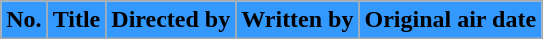<table class="wikitable plainrowheaders" |->
<tr>
<th style="background:#39f;">No.</th>
<th style="background:#39f;">Title</th>
<th style="background:#39f;">Directed by</th>
<th style="background:#39f;">Written by</th>
<th style="background:#39f;">Original air date<br>




</th>
</tr>
</table>
